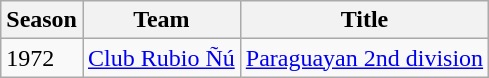<table class="wikitable">
<tr>
<th>Season</th>
<th>Team</th>
<th>Title</th>
</tr>
<tr>
<td>1972</td>
<td> <a href='#'>Club Rubio Ñú</a></td>
<td><a href='#'>Paraguayan 2nd division</a></td>
</tr>
</table>
